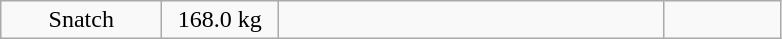<table class = "wikitable" style="text-align:center;">
<tr>
<td width=100>Snatch</td>
<td width=70>168.0 kg</td>
<td width=250 align=left></td>
<td width=70></td>
</tr>
</table>
